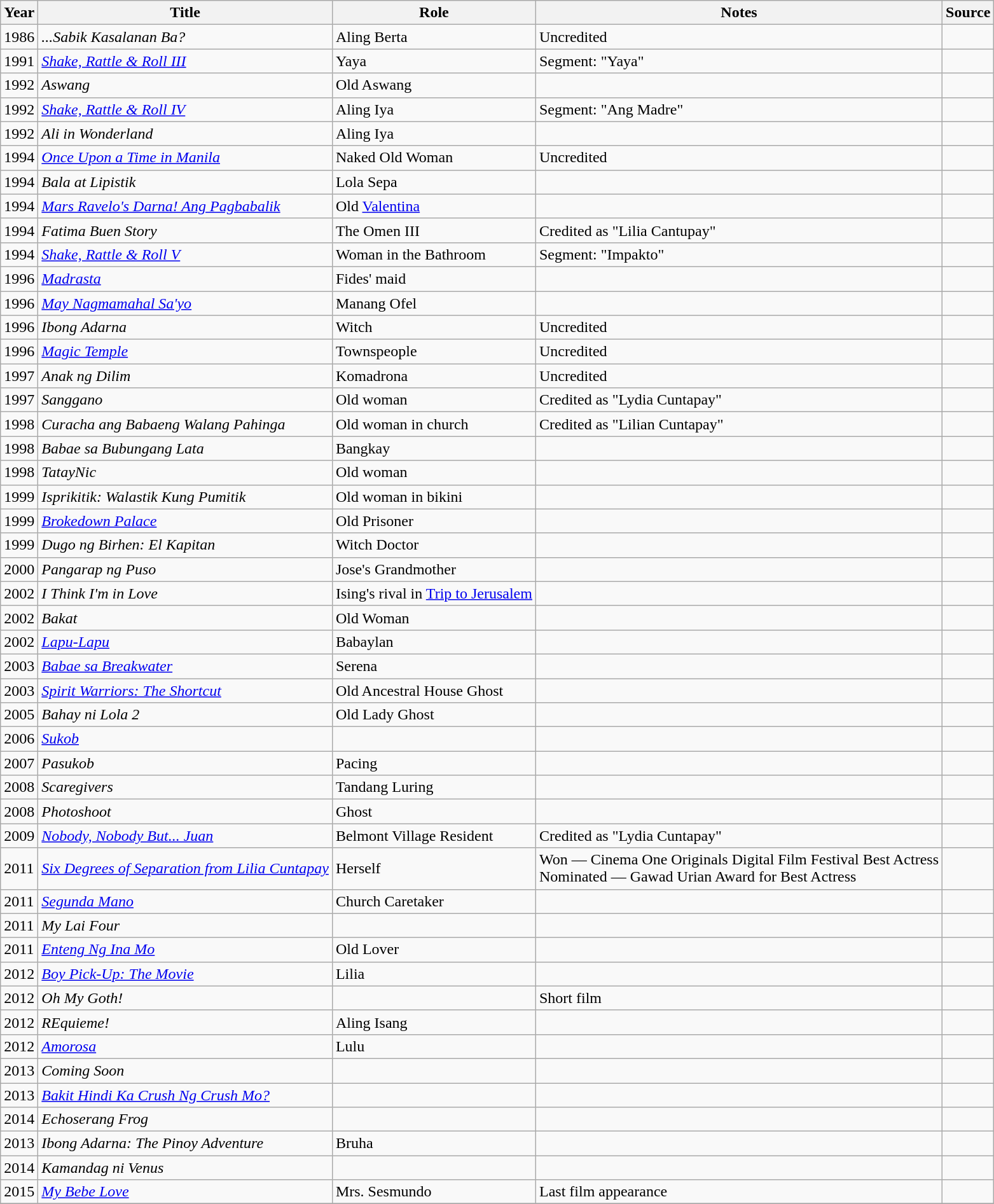<table class="wikitable sortable">
<tr Film>
<th>Year</th>
<th>Title</th>
<th>Role</th>
<th class="unsortable">Notes</th>
<th class="unsortable">Source</th>
</tr>
<tr>
<td>1986</td>
<td><em>...Sabik Kasalanan Ba?</em></td>
<td>Aling Berta</td>
<td>Uncredited</td>
<td></td>
</tr>
<tr>
<td>1991</td>
<td><em><a href='#'>Shake, Rattle & Roll III</a></em></td>
<td>Yaya</td>
<td>Segment: "Yaya"</td>
<td></td>
</tr>
<tr>
<td>1992</td>
<td><em>Aswang</em></td>
<td>Old Aswang</td>
<td></td>
<td></td>
</tr>
<tr>
<td>1992</td>
<td><em><a href='#'>Shake, Rattle & Roll IV</a></em></td>
<td>Aling Iya</td>
<td>Segment: "Ang Madre"</td>
<td></td>
</tr>
<tr>
<td>1992</td>
<td><em>Ali in Wonderland</em></td>
<td>Aling Iya</td>
<td></td>
<td></td>
</tr>
<tr>
<td>1994</td>
<td><em><a href='#'>Once Upon a Time in Manila</a></em></td>
<td>Naked Old Woman</td>
<td>Uncredited</td>
<td></td>
</tr>
<tr>
<td>1994</td>
<td><em>Bala at Lipistik</em></td>
<td>Lola Sepa</td>
<td></td>
<td></td>
</tr>
<tr>
<td>1994</td>
<td><em><a href='#'>Mars Ravelo's Darna! Ang Pagbabalik</a></em></td>
<td>Old <a href='#'>Valentina</a></td>
<td></td>
<td></td>
</tr>
<tr>
<td>1994</td>
<td><em>Fatima Buen Story</em></td>
<td>The Omen III</td>
<td>Credited as "Lilia Cantupay"</td>
<td></td>
</tr>
<tr>
<td>1994</td>
<td><em><a href='#'>Shake, Rattle & Roll V</a></em></td>
<td>Woman in the Bathroom</td>
<td>Segment: "Impakto"</td>
<td></td>
</tr>
<tr>
<td>1996</td>
<td><em><a href='#'>Madrasta</a></em></td>
<td>Fides' maid</td>
<td></td>
<td></td>
</tr>
<tr>
<td>1996</td>
<td><em><a href='#'>May Nagmamahal Sa'yo</a></em></td>
<td>Manang Ofel</td>
<td></td>
<td></td>
</tr>
<tr>
<td>1996</td>
<td><em>Ibong Adarna</em></td>
<td>Witch</td>
<td>Uncredited</td>
<td></td>
</tr>
<tr>
<td>1996</td>
<td><em><a href='#'>Magic Temple</a></em></td>
<td>Townspeople</td>
<td>Uncredited</td>
<td></td>
</tr>
<tr>
<td>1997</td>
<td><em>Anak ng Dilim</em></td>
<td>Komadrona</td>
<td>Uncredited</td>
<td></td>
</tr>
<tr>
<td>1997</td>
<td><em>Sanggano</em></td>
<td>Old woman</td>
<td>Credited as "Lydia Cuntapay"</td>
<td></td>
</tr>
<tr>
<td>1998</td>
<td><em>Curacha ang Babaeng Walang Pahinga</em></td>
<td>Old woman in church</td>
<td>Credited as "Lilian Cuntapay"</td>
<td></td>
</tr>
<tr>
<td>1998</td>
<td><em>Babae sa Bubungang Lata</em></td>
<td>Bangkay</td>
<td></td>
<td></td>
</tr>
<tr>
<td>1998</td>
<td><em>TatayNic</em></td>
<td>Old woman</td>
<td></td>
<td></td>
</tr>
<tr>
<td>1999</td>
<td><em>Isprikitik: Walastik Kung Pumitik</em></td>
<td>Old woman in bikini</td>
<td></td>
<td></td>
</tr>
<tr>
<td>1999</td>
<td><em><a href='#'>Brokedown Palace</a></em></td>
<td>Old Prisoner</td>
<td></td>
<td></td>
</tr>
<tr>
<td>1999</td>
<td><em>Dugo ng Birhen: El Kapitan</em></td>
<td>Witch Doctor</td>
<td></td>
<td></td>
</tr>
<tr>
<td>2000</td>
<td><em>Pangarap ng Puso</em></td>
<td>Jose's Grandmother</td>
<td></td>
<td></td>
</tr>
<tr>
<td>2002</td>
<td><em>I Think I'm in Love</em></td>
<td>Ising's rival in <a href='#'>Trip to Jerusalem</a></td>
<td></td>
<td></td>
</tr>
<tr>
<td>2002</td>
<td><em>Bakat</em></td>
<td>Old Woman</td>
<td></td>
<td></td>
</tr>
<tr>
<td>2002</td>
<td><em><a href='#'>Lapu-Lapu</a></em></td>
<td>Babaylan</td>
<td></td>
<td></td>
</tr>
<tr>
<td>2003</td>
<td><em><a href='#'>Babae sa Breakwater</a></em></td>
<td>Serena</td>
<td></td>
<td></td>
</tr>
<tr>
<td>2003</td>
<td><em><a href='#'>Spirit Warriors: The Shortcut</a></em></td>
<td>Old Ancestral House Ghost</td>
<td></td>
<td></td>
</tr>
<tr>
<td>2005</td>
<td><em>Bahay ni Lola 2</em></td>
<td>Old Lady Ghost</td>
<td></td>
<td></td>
</tr>
<tr>
<td>2006</td>
<td><em><a href='#'>Sukob</a></em></td>
<td></td>
<td></td>
<td></td>
</tr>
<tr>
<td>2007</td>
<td><em>Pasukob</em></td>
<td>Pacing</td>
<td></td>
<td></td>
</tr>
<tr>
<td>2008</td>
<td><em>Scaregivers</em></td>
<td>Tandang Luring</td>
<td></td>
<td></td>
</tr>
<tr>
<td>2008</td>
<td><em>Photoshoot</em></td>
<td>Ghost</td>
<td></td>
<td></td>
</tr>
<tr>
<td>2009</td>
<td><em><a href='#'>Nobody, Nobody But... Juan</a></em></td>
<td>Belmont Village Resident</td>
<td>Credited as "Lydia Cuntapay"</td>
<td></td>
</tr>
<tr>
<td>2011</td>
<td><em><a href='#'>Six Degrees of Separation from Lilia Cuntapay</a></em></td>
<td>Herself</td>
<td>Won — Cinema One Originals Digital Film Festival Best Actress<br>Nominated — Gawad Urian Award for Best Actress</td>
<td></td>
</tr>
<tr>
<td>2011</td>
<td><em><a href='#'>Segunda Mano</a></em></td>
<td>Church Caretaker</td>
<td></td>
<td></td>
</tr>
<tr>
<td>2011</td>
<td><em>My Lai Four</em></td>
<td></td>
<td></td>
<td></td>
</tr>
<tr>
<td>2011</td>
<td><em><a href='#'>Enteng Ng Ina Mo</a></em></td>
<td>Old Lover</td>
<td></td>
<td></td>
</tr>
<tr>
<td>2012</td>
<td><em><a href='#'>Boy Pick-Up: The Movie</a></em></td>
<td>Lilia</td>
<td></td>
<td></td>
</tr>
<tr>
<td>2012</td>
<td><em>Oh My Goth!</em></td>
<td></td>
<td>Short film</td>
<td></td>
</tr>
<tr>
<td>2012</td>
<td><em>REquieme!</em></td>
<td>Aling Isang</td>
<td></td>
<td></td>
</tr>
<tr>
<td>2012</td>
<td><em><a href='#'>Amorosa</a></em></td>
<td>Lulu</td>
<td></td>
<td></td>
</tr>
<tr>
<td>2013</td>
<td><em>Coming Soon</em></td>
<td></td>
<td></td>
<td></td>
</tr>
<tr>
<td>2013</td>
<td><em><a href='#'>Bakit Hindi Ka Crush Ng Crush Mo?</a></em></td>
<td></td>
<td></td>
<td></td>
</tr>
<tr>
<td>2014</td>
<td><em>Echoserang Frog</em></td>
<td></td>
<td></td>
<td></td>
</tr>
<tr>
<td>2013</td>
<td><em>Ibong Adarna: The Pinoy Adventure</em></td>
<td>Bruha</td>
<td></td>
<td></td>
</tr>
<tr>
<td>2014</td>
<td><em>Kamandag ni Venus</em></td>
<td></td>
<td></td>
<td></td>
</tr>
<tr>
<td>2015</td>
<td><em><a href='#'>My Bebe Love</a></em></td>
<td>Mrs. Sesmundo</td>
<td>Last film appearance</td>
<td></td>
</tr>
<tr>
</tr>
</table>
